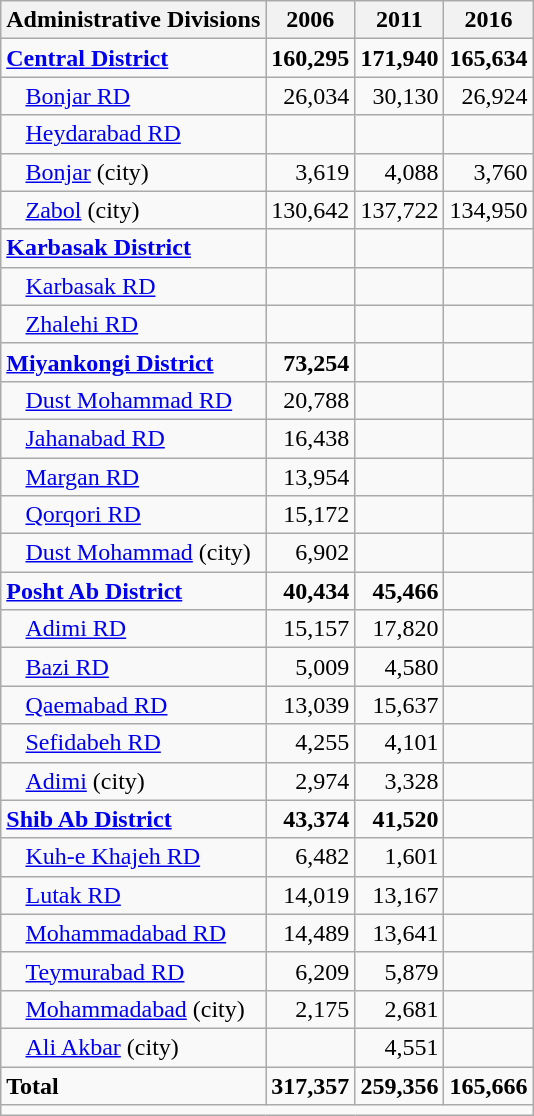<table class="wikitable">
<tr>
<th>Administrative Divisions</th>
<th>2006</th>
<th>2011</th>
<th>2016</th>
</tr>
<tr>
<td><strong><a href='#'>Central District</a></strong></td>
<td style="text-align: right;"><strong>160,295</strong></td>
<td style="text-align: right;"><strong>171,940</strong></td>
<td style="text-align: right;"><strong>165,634</strong></td>
</tr>
<tr>
<td style="padding-left: 1em;"><a href='#'>Bonjar RD</a></td>
<td style="text-align: right;">26,034</td>
<td style="text-align: right;">30,130</td>
<td style="text-align: right;">26,924</td>
</tr>
<tr>
<td style="padding-left: 1em;"><a href='#'>Heydarabad RD</a></td>
<td style="text-align: right;"></td>
<td style="text-align: right;"></td>
<td style="text-align: right;"></td>
</tr>
<tr>
<td style="padding-left: 1em;"><a href='#'>Bonjar</a> (city)</td>
<td style="text-align: right;">3,619</td>
<td style="text-align: right;">4,088</td>
<td style="text-align: right;">3,760</td>
</tr>
<tr>
<td style="padding-left: 1em;"><a href='#'>Zabol</a> (city)</td>
<td style="text-align: right;">130,642</td>
<td style="text-align: right;">137,722</td>
<td style="text-align: right;">134,950</td>
</tr>
<tr>
<td><strong><a href='#'>Karbasak District</a></strong></td>
<td style="text-align: right;"></td>
<td style="text-align: right;"></td>
<td style="text-align: right;"></td>
</tr>
<tr>
<td style="padding-left: 1em;"><a href='#'>Karbasak RD</a></td>
<td style="text-align: right;"></td>
<td style="text-align: right;"></td>
<td style="text-align: right;"></td>
</tr>
<tr>
<td style="padding-left: 1em;"><a href='#'>Zhalehi RD</a></td>
<td style="text-align: right;"></td>
<td style="text-align: right;"></td>
<td style="text-align: right;"></td>
</tr>
<tr>
<td><strong><a href='#'>Miyankongi District</a></strong></td>
<td style="text-align: right;"><strong>73,254</strong></td>
<td style="text-align: right;"></td>
<td style="text-align: right;"></td>
</tr>
<tr>
<td style="padding-left: 1em;"><a href='#'>Dust Mohammad RD</a></td>
<td style="text-align: right;">20,788</td>
<td style="text-align: right;"></td>
<td style="text-align: right;"></td>
</tr>
<tr>
<td style="padding-left: 1em;"><a href='#'>Jahanabad RD</a></td>
<td style="text-align: right;">16,438</td>
<td style="text-align: right;"></td>
<td style="text-align: right;"></td>
</tr>
<tr>
<td style="padding-left: 1em;"><a href='#'>Margan RD</a></td>
<td style="text-align: right;">13,954</td>
<td style="text-align: right;"></td>
<td style="text-align: right;"></td>
</tr>
<tr>
<td style="padding-left: 1em;"><a href='#'>Qorqori RD</a></td>
<td style="text-align: right;">15,172</td>
<td style="text-align: right;"></td>
<td style="text-align: right;"></td>
</tr>
<tr>
<td style="padding-left: 1em;"><a href='#'>Dust Mohammad</a> (city)</td>
<td style="text-align: right;">6,902</td>
<td style="text-align: right;"></td>
<td style="text-align: right;"></td>
</tr>
<tr>
<td><strong><a href='#'>Posht Ab District</a></strong></td>
<td style="text-align: right;"><strong>40,434</strong></td>
<td style="text-align: right;"><strong>45,466</strong></td>
<td style="text-align: right;"></td>
</tr>
<tr>
<td style="padding-left: 1em;"><a href='#'>Adimi RD</a></td>
<td style="text-align: right;">15,157</td>
<td style="text-align: right;">17,820</td>
<td style="text-align: right;"></td>
</tr>
<tr>
<td style="padding-left: 1em;"><a href='#'>Bazi RD</a></td>
<td style="text-align: right;">5,009</td>
<td style="text-align: right;">4,580</td>
<td style="text-align: right;"></td>
</tr>
<tr>
<td style="padding-left: 1em;"><a href='#'>Qaemabad RD</a></td>
<td style="text-align: right;">13,039</td>
<td style="text-align: right;">15,637</td>
<td style="text-align: right;"></td>
</tr>
<tr>
<td style="padding-left: 1em;"><a href='#'>Sefidabeh RD</a></td>
<td style="text-align: right;">4,255</td>
<td style="text-align: right;">4,101</td>
<td style="text-align: right;"></td>
</tr>
<tr>
<td style="padding-left: 1em;"><a href='#'>Adimi</a> (city)</td>
<td style="text-align: right;">2,974</td>
<td style="text-align: right;">3,328</td>
<td style="text-align: right;"></td>
</tr>
<tr>
<td><strong><a href='#'>Shib Ab District</a></strong></td>
<td style="text-align: right;"><strong>43,374</strong></td>
<td style="text-align: right;"><strong>41,520</strong></td>
<td style="text-align: right;"></td>
</tr>
<tr>
<td style="padding-left: 1em;"><a href='#'>Kuh-e Khajeh RD</a></td>
<td style="text-align: right;">6,482</td>
<td style="text-align: right;">1,601</td>
<td style="text-align: right;"></td>
</tr>
<tr>
<td style="padding-left: 1em;"><a href='#'>Lutak RD</a></td>
<td style="text-align: right;">14,019</td>
<td style="text-align: right;">13,167</td>
<td style="text-align: right;"></td>
</tr>
<tr>
<td style="padding-left: 1em;"><a href='#'>Mohammadabad RD</a></td>
<td style="text-align: right;">14,489</td>
<td style="text-align: right;">13,641</td>
<td style="text-align: right;"></td>
</tr>
<tr>
<td style="padding-left: 1em;"><a href='#'>Teymurabad RD</a></td>
<td style="text-align: right;">6,209</td>
<td style="text-align: right;">5,879</td>
<td style="text-align: right;"></td>
</tr>
<tr>
<td style="padding-left: 1em;"><a href='#'>Mohammadabad</a> (city)</td>
<td style="text-align: right;">2,175</td>
<td style="text-align: right;">2,681</td>
<td style="text-align: right;"></td>
</tr>
<tr>
<td style="padding-left: 1em;"><a href='#'>Ali Akbar</a> (city)</td>
<td style="text-align: right;"></td>
<td style="text-align: right;">4,551</td>
<td style="text-align: right;"></td>
</tr>
<tr>
<td><strong>Total</strong></td>
<td style="text-align: right;"><strong>317,357</strong></td>
<td style="text-align: right;"><strong>259,356</strong></td>
<td style="text-align: right;"><strong>165,666</strong></td>
</tr>
<tr>
<td colspan=4></td>
</tr>
</table>
